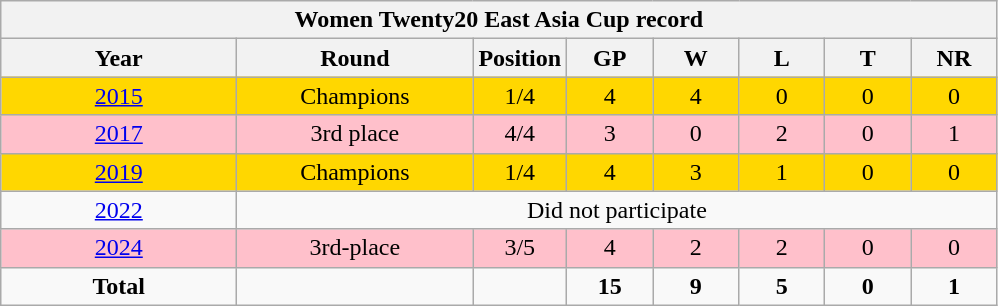<table class="wikitable" style="text-align: center; width=900px;">
<tr>
<th colspan=9>Women Twenty20 East Asia Cup record</th>
</tr>
<tr>
<th width=150>Year</th>
<th width=150>Round</th>
<th width=50>Position</th>
<th width=50>GP</th>
<th width=50>W</th>
<th width=50>L</th>
<th width=50>T</th>
<th width=50>NR</th>
</tr>
<tr style="background:gold;">
<td> <a href='#'>2015</a></td>
<td>Champions</td>
<td>1/4</td>
<td>4</td>
<td>4</td>
<td>0</td>
<td>0</td>
<td>0</td>
</tr>
<tr style="background:pink;">
<td> <a href='#'>2017</a></td>
<td>3rd place</td>
<td>4/4</td>
<td>3</td>
<td>0</td>
<td>2</td>
<td>0</td>
<td>1</td>
</tr>
<tr style="background:Gold;">
<td> <a href='#'>2019</a></td>
<td>Champions</td>
<td>1/4</td>
<td>4</td>
<td>3</td>
<td>1</td>
<td>0</td>
<td>0</td>
</tr>
<tr>
<td> <a href='#'>2022</a></td>
<td rowspan=1 colspan=8>Did not participate</td>
</tr>
<tr style="background:pink;">
<td> <a href='#'>2024</a></td>
<td>3rd-place</td>
<td>3/5</td>
<td>4</td>
<td>2</td>
<td>2</td>
<td>0</td>
<td>0</td>
</tr>
<tr>
<td><strong>Total</strong></td>
<td></td>
<td></td>
<td><strong>15</strong></td>
<td><strong>9</strong></td>
<td><strong>5</strong></td>
<td><strong>0</strong></td>
<td><strong>1</strong></td>
</tr>
</table>
